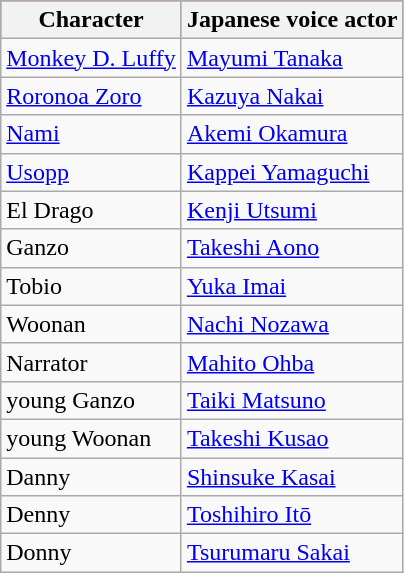<table border="1" style="border-collapse: collapse;" class="wikitable">
<tr style="background-color: rgb(255,85,0);">
<th>Character</th>
<th>Japanese voice actor</th>
</tr>
<tr>
<td><a href='#'>Monkey D. Luffy</a></td>
<td><a href='#'>Mayumi Tanaka</a></td>
</tr>
<tr>
<td><a href='#'>Roronoa Zoro</a></td>
<td><a href='#'>Kazuya Nakai</a></td>
</tr>
<tr>
<td><a href='#'>Nami</a></td>
<td><a href='#'>Akemi Okamura</a></td>
</tr>
<tr>
<td><a href='#'>Usopp</a></td>
<td><a href='#'>Kappei Yamaguchi</a></td>
</tr>
<tr>
<td>El Drago</td>
<td><a href='#'>Kenji Utsumi</a></td>
</tr>
<tr>
<td>Ganzo</td>
<td><a href='#'>Takeshi Aono</a></td>
</tr>
<tr>
<td>Tobio</td>
<td><a href='#'>Yuka Imai</a></td>
</tr>
<tr>
<td>Woonan</td>
<td><a href='#'>Nachi Nozawa</a></td>
</tr>
<tr>
<td>Narrator</td>
<td><a href='#'>Mahito Ohba</a></td>
</tr>
<tr>
<td>young Ganzo</td>
<td><a href='#'>Taiki Matsuno</a></td>
</tr>
<tr>
<td>young Woonan</td>
<td><a href='#'>Takeshi Kusao</a></td>
</tr>
<tr>
<td>Danny</td>
<td><a href='#'>Shinsuke Kasai</a></td>
</tr>
<tr>
<td>Denny</td>
<td><a href='#'>Toshihiro Itō</a></td>
</tr>
<tr>
<td>Donny</td>
<td><a href='#'>Tsurumaru Sakai</a></td>
</tr>
</table>
